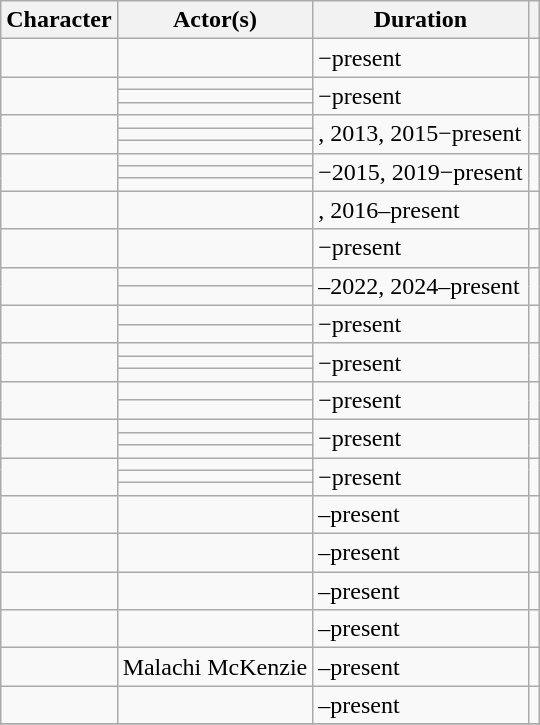<table class="wikitable sortable sticky-header">
<tr>
<th scope="col">Character</th>
<th scope="col">Actor(s)</th>
<th scope="col">Duration</th>
<th scope="col"></th>
</tr>
<tr>
<td></td>
<td></td>
<td>−present</td>
<td style="text-align:center;"></td>
</tr>
<tr>
<td rowspan="3"></td>
<td></td>
<td rowspan="3">−present</td>
<td style="text-align:center;" rowspan="3"></td>
</tr>
<tr>
<td></td>
</tr>
<tr>
<td></td>
</tr>
<tr>
<td rowspan="3"></td>
<td></td>
<td rowspan="3">, 2013, 2015−present</td>
<td style="text-align:center;" rowspan="3"></td>
</tr>
<tr>
<td></td>
</tr>
<tr>
<td></td>
</tr>
<tr>
<td rowspan="3"></td>
<td></td>
<td rowspan="3">−2015, 2019−present</td>
<td style="text-align:center;" rowspan="3"></td>
</tr>
<tr>
<td></td>
</tr>
<tr>
<td></td>
</tr>
<tr>
<td></td>
<td></td>
<td>, 2016–present</td>
<td style="text-align:center;" rowspan="1"></td>
</tr>
<tr>
<td></td>
<td></td>
<td>−present</td>
<td style="text-align:center;" rowspan="1"></td>
</tr>
<tr>
<td rowspan="2"></td>
<td></td>
<td rowspan="2">–2022, 2024–present</td>
<td style="text-align:center;" rowspan="2"></td>
</tr>
<tr>
<td></td>
</tr>
<tr>
<td rowspan="2"></td>
<td></td>
<td rowspan="2">−present</td>
<td style="text-align:center;" rowspan="2"></td>
</tr>
<tr>
<td></td>
</tr>
<tr>
<td rowspan="3"></td>
<td></td>
<td rowspan="3">−present</td>
<td style="text-align:center;" rowspan="3"></td>
</tr>
<tr>
<td></td>
</tr>
<tr>
<td></td>
</tr>
<tr>
<td rowspan="2"></td>
<td></td>
<td rowspan="2">−present</td>
<td style="text-align:center;" rowspan="2"></td>
</tr>
<tr>
<td></td>
</tr>
<tr>
<td rowspan="3"></td>
<td></td>
<td rowspan="3">−present</td>
<td style="text-align:center;" rowspan="3"></td>
</tr>
<tr>
<td></td>
</tr>
<tr>
<td></td>
</tr>
<tr>
<td rowspan="3"></td>
<td></td>
<td rowspan="3">−present</td>
<td rowspan="3" style="text-align:center;"></td>
</tr>
<tr>
<td></td>
</tr>
<tr>
<td></td>
</tr>
<tr>
<td></td>
<td></td>
<td>–present</td>
<td style="text-align:center;"></td>
</tr>
<tr>
<td></td>
<td></td>
<td>–present</td>
<td style="text-align:center;"></td>
</tr>
<tr>
<td></td>
<td></td>
<td>–present</td>
<td style="text-align:center;"></td>
</tr>
<tr>
<td></td>
<td></td>
<td>–present</td>
<td style="text-align:center;"></td>
</tr>
<tr>
<td></td>
<td>Malachi McKenzie</td>
<td>–present</td>
<td style="text-align:center;"></td>
</tr>
<tr>
<td></td>
<td></td>
<td>–present</td>
<td style="text-align:center;"></td>
</tr>
<tr>
</tr>
</table>
